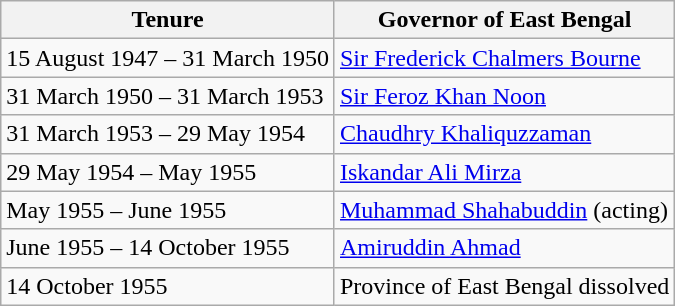<table class="wikitable">
<tr>
<th>Tenure</th>
<th>Governor of East Bengal</th>
</tr>
<tr>
<td>15 August 1947 – 31 March 1950</td>
<td><a href='#'>Sir Frederick Chalmers Bourne</a></td>
</tr>
<tr>
<td>31 March 1950 – 31 March 1953</td>
<td><a href='#'>Sir Feroz Khan Noon</a></td>
</tr>
<tr>
<td>31 March 1953 – 29 May 1954</td>
<td><a href='#'>Chaudhry Khaliquzzaman</a></td>
</tr>
<tr>
<td>29 May 1954 – May 1955</td>
<td><a href='#'>Iskandar Ali Mirza</a></td>
</tr>
<tr>
<td>May 1955 – June 1955</td>
<td><a href='#'>Muhammad Shahabuddin</a> (acting)</td>
</tr>
<tr>
<td>June 1955 – 14 October 1955</td>
<td><a href='#'>Amiruddin Ahmad</a></td>
</tr>
<tr>
<td>14 October 1955</td>
<td>Province of East Bengal dissolved</td>
</tr>
</table>
